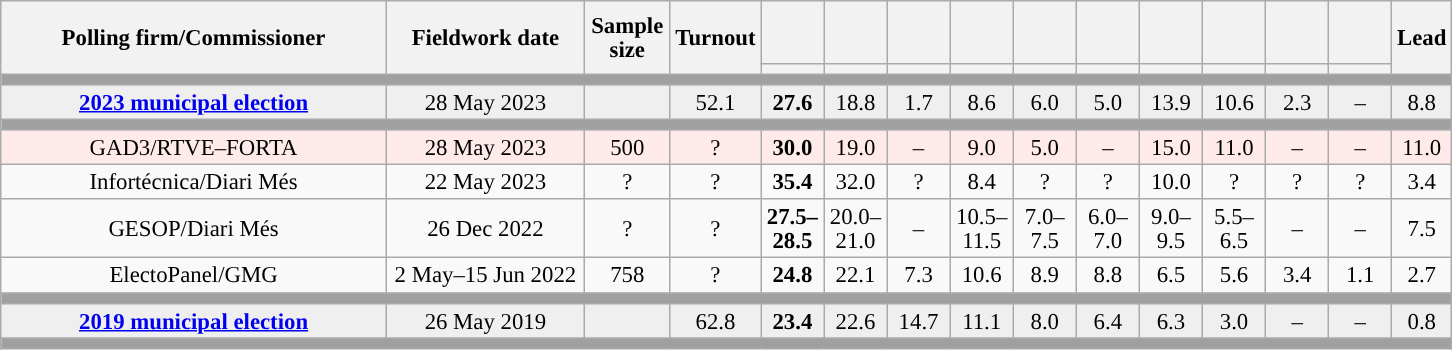<table class="wikitable collapsible collapsed" style="text-align:center; font-size:95%; line-height:16px;">
<tr style="height:42px;">
<th style="width:250px;" rowspan="2">Polling firm/Commissioner</th>
<th style="width:125px;" rowspan="2">Fieldwork date</th>
<th style="width:50px;" rowspan="2">Sample size</th>
<th style="width:45px;" rowspan="2">Turnout</th>
<th style="width:35px;"></th>
<th style="width:35px;"></th>
<th style="width:35px;"></th>
<th style="width:35px;"><br></th>
<th style="width:35px;"></th>
<th style="width:35px;"></th>
<th style="width:35px;"></th>
<th style="width:35px;"></th>
<th style="width:35px;"></th>
<th style="width:35px;"></th>
<th style="width:30px;" rowspan="2">Lead</th>
</tr>
<tr>
<th style="color:inherit;background:"></th>
<th style="color:inherit;background:"></th>
<th style="color:inherit;background:"></th>
<th style="color:inherit;background:"></th>
<th style="color:inherit;background:"></th>
<th style="color:inherit;background:"></th>
<th style="color:inherit;background:"></th>
<th style="color:inherit;background:"></th>
<th style="color:inherit;background:"></th>
<th style="color:inherit;background:"></th>
</tr>
<tr>
<td colspan="15" style="background:#A0A0A0"></td>
</tr>
<tr style="background:#EFEFEF;">
<td><strong><a href='#'>2023 municipal election</a></strong></td>
<td>28 May 2023</td>
<td></td>
<td>52.1</td>
<td><strong>27.6</strong><br></td>
<td>18.8<br></td>
<td>1.7<br></td>
<td>8.6<br></td>
<td>6.0<br></td>
<td>5.0<br></td>
<td>13.9<br></td>
<td>10.6<br></td>
<td>2.3<br></td>
<td>–</td>
<td style="background:">8.8</td>
</tr>
<tr>
<td colspan="15" style="background:#A0A0A0"></td>
</tr>
<tr style="background:#FFEAEA;">
<td>GAD3/RTVE–FORTA</td>
<td>28 May 2023</td>
<td>500</td>
<td>?</td>
<td><strong>30.0</strong><br></td>
<td>19.0<br></td>
<td>–</td>
<td>9.0<br></td>
<td>5.0<br></td>
<td>–</td>
<td>15.0<br></td>
<td>11.0<br></td>
<td>–</td>
<td>–</td>
<td style="background:">11.0</td>
</tr>
<tr>
<td>Infortécnica/Diari Més</td>
<td>22 May 2023</td>
<td>?</td>
<td>?</td>
<td><strong>35.4</strong><br></td>
<td>32.0<br></td>
<td>?<br></td>
<td>8.4<br></td>
<td>?<br></td>
<td>?<br></td>
<td>10.0<br></td>
<td>?<br></td>
<td>?<br></td>
<td>?<br></td>
<td style="background:">3.4</td>
</tr>
<tr>
<td>GESOP/Diari Més</td>
<td>26 Dec 2022</td>
<td>?</td>
<td>?</td>
<td><strong>27.5–<br>28.5</strong><br></td>
<td>20.0–<br>21.0<br></td>
<td>–</td>
<td>10.5–<br>11.5<br></td>
<td>7.0–<br>7.5<br></td>
<td>6.0–<br>7.0<br></td>
<td>9.0–<br>9.5<br></td>
<td>5.5–<br>6.5<br></td>
<td>–</td>
<td>–</td>
<td style="background:">7.5</td>
</tr>
<tr>
<td>ElectoPanel/GMG</td>
<td>2 May–15 Jun 2022</td>
<td>758</td>
<td>?</td>
<td><strong>24.8</strong><br></td>
<td>22.1<br></td>
<td>7.3<br></td>
<td>10.6<br></td>
<td>8.9<br></td>
<td>8.8<br></td>
<td>6.5<br></td>
<td>5.6<br></td>
<td>3.4<br></td>
<td>1.1<br></td>
<td style="background:">2.7</td>
</tr>
<tr>
<td colspan="15" style="background:#A0A0A0"></td>
</tr>
<tr style="background:#EFEFEF;">
<td><strong><a href='#'>2019 municipal election</a></strong></td>
<td>26 May 2019</td>
<td></td>
<td>62.8</td>
<td><strong>23.4</strong><br></td>
<td>22.6<br></td>
<td>14.7<br></td>
<td>11.1<br></td>
<td>8.0<br></td>
<td>6.4<br></td>
<td>6.3<br></td>
<td>3.0<br></td>
<td>–</td>
<td>–</td>
<td style="background:">0.8</td>
</tr>
<tr>
<td colspan="15" style="background:#A0A0A0"></td>
</tr>
</table>
